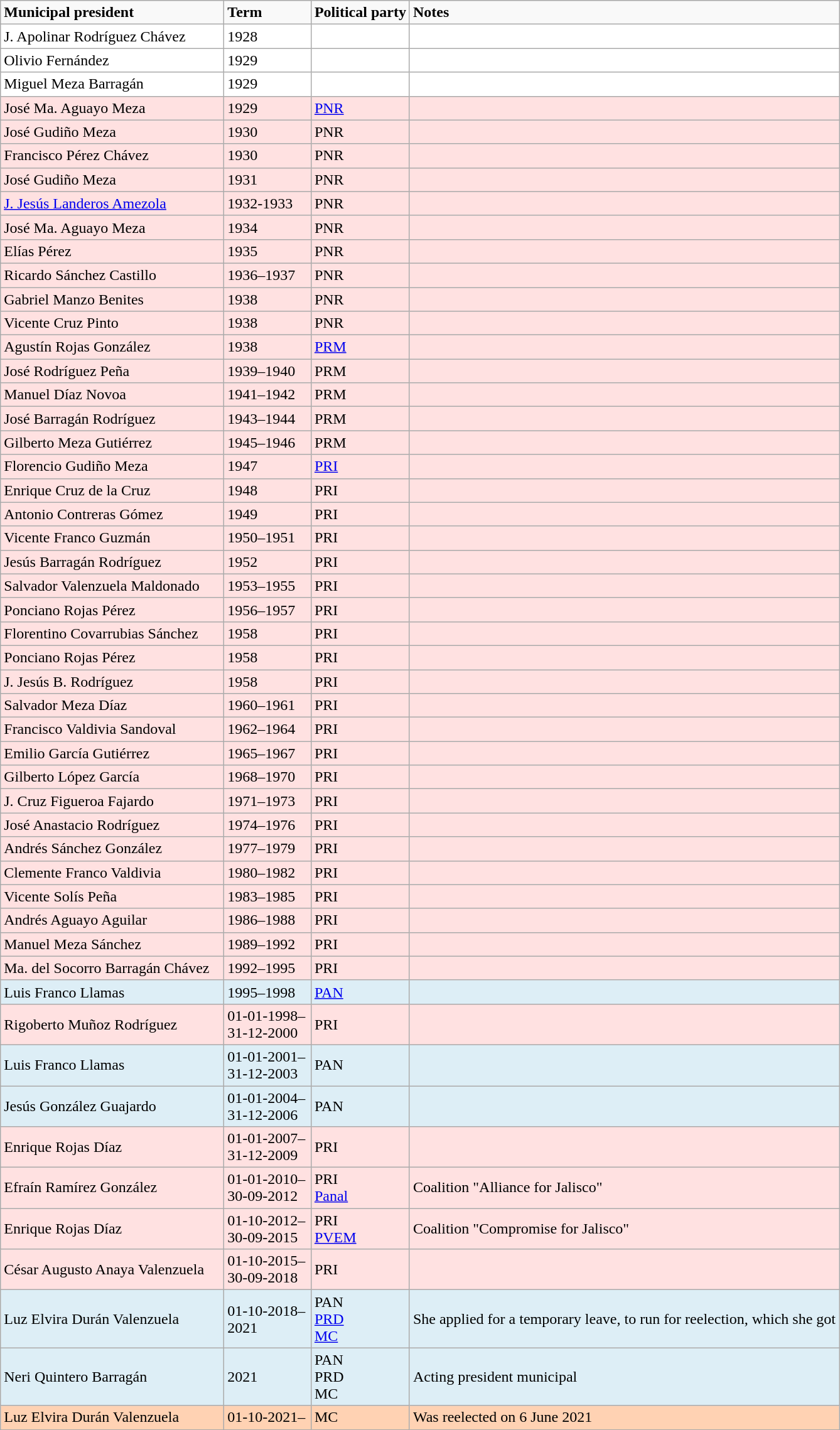<table class="wikitable">
<tr>
<td width=230px><strong>Municipal president</strong></td>
<td width=85px><strong>Term</strong></td>
<td><strong>Political party</strong></td>
<td><strong>Notes</strong></td>
</tr>
<tr style="background:#ffffff">
<td>J. Apolinar Rodríguez Chávez</td>
<td>1928</td>
<td></td>
<td></td>
</tr>
<tr style="background:#ffffff">
<td>Olivio Fernández</td>
<td>1929</td>
<td></td>
<td></td>
</tr>
<tr style="background:#ffffff">
<td>Miguel Meza Barragán</td>
<td>1929</td>
<td></td>
<td></td>
</tr>
<tr style="background:#ffe1e1">
<td>José Ma. Aguayo Meza</td>
<td>1929</td>
<td><a href='#'>PNR</a> </td>
<td></td>
</tr>
<tr style="background:#ffe1e1">
<td>José Gudiño Meza</td>
<td>1930</td>
<td>PNR </td>
<td></td>
</tr>
<tr style="background:#ffe1e1">
<td>Francisco Pérez Chávez</td>
<td>1930</td>
<td>PNR </td>
<td></td>
</tr>
<tr style="background:#ffe1e1">
<td>José Gudiño Meza</td>
<td>1931</td>
<td>PNR </td>
<td></td>
</tr>
<tr style="background:#ffe1e1">
<td><a href='#'>J. Jesús Landeros Amezola</a></td>
<td>1932-1933</td>
<td>PNR </td>
<td></td>
</tr>
<tr style="background:#ffe1e1">
<td>José Ma. Aguayo Meza</td>
<td>1934</td>
<td>PNR </td>
<td></td>
</tr>
<tr style="background:#ffe1e1">
<td>Elías Pérez</td>
<td>1935</td>
<td>PNR </td>
<td></td>
</tr>
<tr style="background:#ffe1e1">
<td>Ricardo Sánchez Castillo</td>
<td>1936–1937</td>
<td>PNR </td>
<td></td>
</tr>
<tr style="background:#ffe1e1">
<td>Gabriel Manzo Benites</td>
<td>1938</td>
<td>PNR </td>
<td></td>
</tr>
<tr style="background:#ffe1e1">
<td>Vicente Cruz Pinto</td>
<td>1938</td>
<td>PNR </td>
<td></td>
</tr>
<tr style="background:#ffe1e1">
<td>Agustín Rojas González</td>
<td>1938</td>
<td><a href='#'>PRM</a> </td>
<td></td>
</tr>
<tr style="background:#ffe1e1">
<td>José Rodríguez Peña</td>
<td>1939–1940</td>
<td>PRM </td>
<td></td>
</tr>
<tr style="background:#ffe1e1">
<td>Manuel Díaz Novoa</td>
<td>1941–1942</td>
<td>PRM </td>
<td></td>
</tr>
<tr style="background:#ffe1e1">
<td>José Barragán Rodríguez</td>
<td>1943–1944</td>
<td>PRM </td>
<td></td>
</tr>
<tr style="background:#ffe1e1">
<td>Gilberto Meza Gutiérrez</td>
<td>1945–1946</td>
<td>PRM </td>
<td></td>
</tr>
<tr style="background:#ffe1e1">
<td>Florencio Gudiño Meza</td>
<td>1947</td>
<td><a href='#'>PRI</a> </td>
<td></td>
</tr>
<tr style="background:#ffe1e1">
<td>Enrique Cruz de la Cruz</td>
<td>1948</td>
<td>PRI </td>
<td></td>
</tr>
<tr style="background:#ffe1e1">
<td>Antonio Contreras Gómez</td>
<td>1949</td>
<td>PRI </td>
<td></td>
</tr>
<tr style="background:#ffe1e1">
<td>Vicente Franco Guzmán</td>
<td>1950–1951</td>
<td>PRI </td>
<td></td>
</tr>
<tr style="background:#ffe1e1">
<td>Jesús Barragán Rodríguez</td>
<td>1952</td>
<td>PRI </td>
<td></td>
</tr>
<tr style="background:#ffe1e1">
<td>Salvador Valenzuela Maldonado</td>
<td>1953–1955</td>
<td>PRI </td>
<td></td>
</tr>
<tr style="background:#ffe1e1">
<td>Ponciano Rojas Pérez</td>
<td>1956–1957</td>
<td>PRI </td>
<td></td>
</tr>
<tr style="background:#ffe1e1">
<td>Florentino Covarrubias Sánchez</td>
<td>1958</td>
<td>PRI </td>
<td></td>
</tr>
<tr style="background:#ffe1e1">
<td>Ponciano Rojas Pérez</td>
<td>1958</td>
<td>PRI </td>
<td></td>
</tr>
<tr style="background:#ffe1e1">
<td>J. Jesús B. Rodríguez</td>
<td>1958</td>
<td>PRI </td>
<td></td>
</tr>
<tr style="background:#ffe1e1">
<td>Salvador Meza Díaz</td>
<td>1960–1961</td>
<td>PRI </td>
<td></td>
</tr>
<tr style="background:#ffe1e1">
<td>Francisco Valdivia Sandoval</td>
<td>1962–1964</td>
<td>PRI </td>
<td></td>
</tr>
<tr style="background:#ffe1e1">
<td>Emilio García Gutiérrez</td>
<td>1965–1967</td>
<td>PRI </td>
<td></td>
</tr>
<tr style="background:#ffe1e1">
<td>Gilberto López García</td>
<td>1968–1970</td>
<td>PRI </td>
<td></td>
</tr>
<tr style="background:#ffe1e1">
<td>J. Cruz Figueroa Fajardo</td>
<td>1971–1973</td>
<td>PRI </td>
<td></td>
</tr>
<tr style="background:#ffe1e1">
<td>José Anastacio Rodríguez</td>
<td>1974–1976</td>
<td>PRI </td>
<td></td>
</tr>
<tr style="background:#ffe1e1">
<td>Andrés Sánchez González</td>
<td>1977–1979</td>
<td>PRI </td>
<td></td>
</tr>
<tr style="background:#ffe1e1">
<td>Clemente Franco Valdivia</td>
<td>1980–1982</td>
<td>PRI </td>
<td></td>
</tr>
<tr style="background:#ffe1e1">
<td>Vicente Solís Peña</td>
<td>1983–1985</td>
<td>PRI </td>
<td></td>
</tr>
<tr style="background:#ffe1e1">
<td>Andrés Aguayo Aguilar</td>
<td>1986–1988</td>
<td>PRI </td>
<td></td>
</tr>
<tr style="background:#ffe1e1">
<td>Manuel Meza Sánchez</td>
<td>1989–1992</td>
<td>PRI </td>
<td></td>
</tr>
<tr style="background:#ffe1e1">
<td>Ma. del Socorro Barragán Chávez</td>
<td>1992–1995</td>
<td>PRI </td>
<td></td>
</tr>
<tr style="background:#ddeef6">
<td>Luis Franco Llamas</td>
<td>1995–1998</td>
<td><a href='#'>PAN</a> </td>
<td></td>
</tr>
<tr style="background:#ffe1e1">
<td>Rigoberto Muñoz Rodríguez</td>
<td>01-01-1998–31-12-2000</td>
<td>PRI </td>
<td></td>
</tr>
<tr style="background:#ddeef6">
<td>Luis Franco Llamas</td>
<td>01-01-2001–31-12-2003</td>
<td>PAN </td>
<td></td>
</tr>
<tr style="background:#ddeef6">
<td>Jesús González Guajardo</td>
<td>01-01-2004–31-12-2006</td>
<td>PAN </td>
<td></td>
</tr>
<tr style="background:#ffe1e1">
<td>Enrique Rojas Díaz</td>
<td>01-01-2007–31-12-2009</td>
<td>PRI </td>
<td></td>
</tr>
<tr style="background:#ffe1e1">
<td>Efraín Ramírez González</td>
<td>01-01-2010–30-09-2012</td>
<td>PRI <br> <a href='#'>Panal</a> </td>
<td>Coalition "Alliance for Jalisco"</td>
</tr>
<tr style="background:#ffe1e1">
<td>Enrique Rojas Díaz</td>
<td>01-10-2012–30-09-2015</td>
<td>PRI <br> <a href='#'>PVEM</a> </td>
<td>Coalition "Compromise for Jalisco"</td>
</tr>
<tr style="background:#ffe1e1">
<td>César Augusto Anaya Valenzuela</td>
<td>01-10-2015–30-09-2018</td>
<td>PRI </td>
<td></td>
</tr>
<tr style="background:#ddeef6">
<td>Luz Elvira Durán Valenzuela</td>
<td>01-10-2018–2021</td>
<td>PAN <br> <a href='#'>PRD</a> <br> <a href='#'>MC</a> </td>
<td>She applied for a temporary leave, to run for reelection, which she got</td>
</tr>
<tr style="background:#ddeef6">
<td>Neri Quintero Barragán</td>
<td>2021</td>
<td>PAN <br> PRD <br> MC </td>
<td>Acting president municipal</td>
</tr>
<tr style="background:#ffd2b3">
<td>Luz Elvira Durán Valenzuela</td>
<td>01-10-2021–</td>
<td>MC </td>
<td>Was reelected on 6 June 2021</td>
</tr>
</table>
